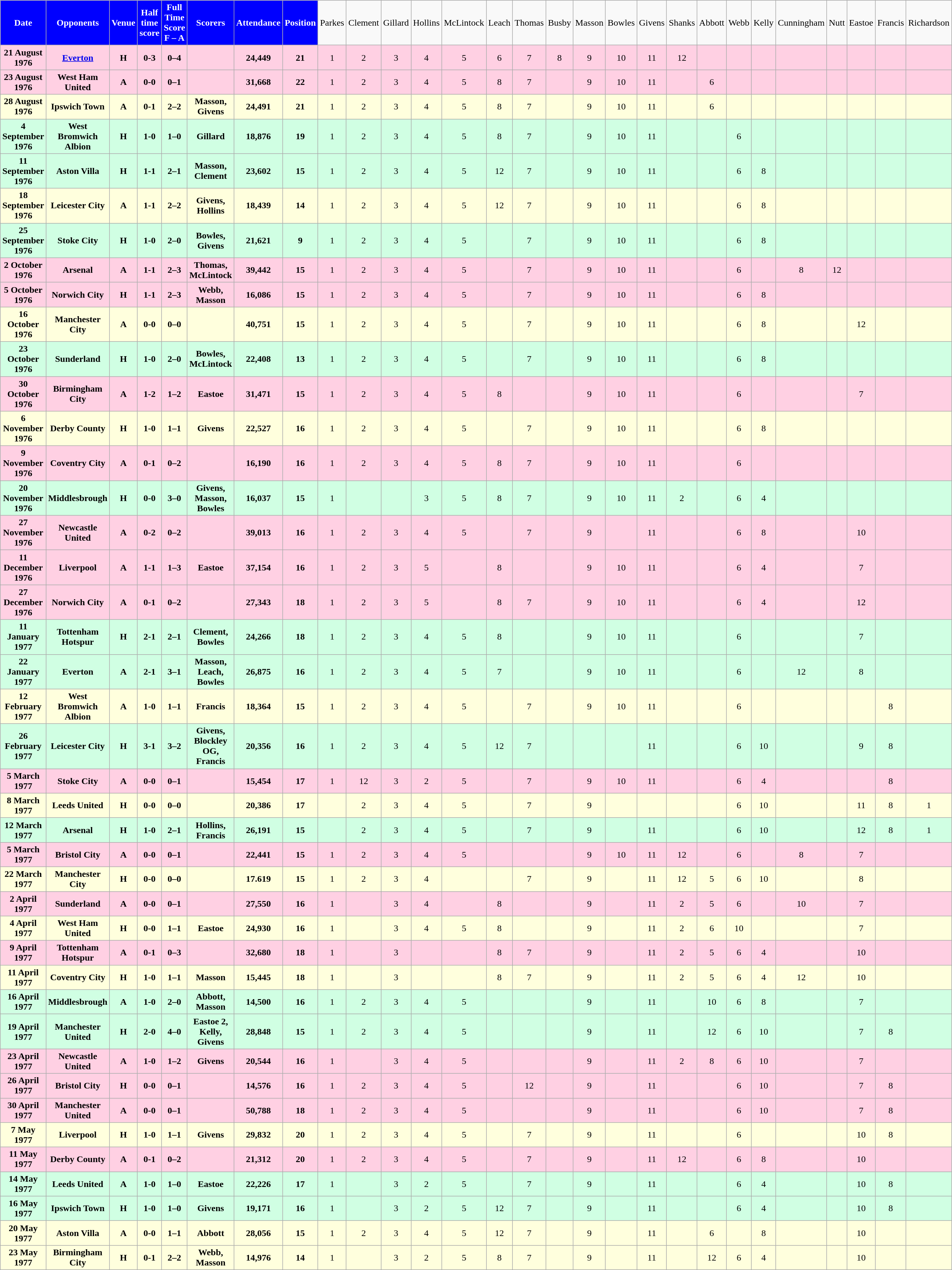<table class="wikitable sortable" style="font-size:100%; text-align:center">
<tr>
<th style="background:#0000FF; color:white; text-align:center;">Date</th>
<th style="background:#0000FF; color:white; text-align:center;">Opponents</th>
<th style="background:#0000FF; color:white; text-align:center;">Venue</th>
<th style="background:#0000FF; color:white; text-align:center;">Half time score</th>
<th style="background:#0000FF; color:white; text-align:center;">Full Time Score<br><strong>F – A</strong></th>
<th style="background:#0000FF; color:white; text-align:center;">Scorers</th>
<th style="background:#0000FF; color:white; text-align:center;">Attendance</th>
<th style="background:#0000FF; color:white; text-align:center;">Position</th>
<td>Parkes</td>
<td>Clement</td>
<td>Gillard</td>
<td>Hollins</td>
<td>McLintock</td>
<td>Leach</td>
<td>Thomas</td>
<td>Busby</td>
<td>Masson</td>
<td>Bowles</td>
<td>Givens</td>
<td>Shanks</td>
<td>Abbott</td>
<td>Webb</td>
<td>Kelly</td>
<td>Cunningham</td>
<td>Nutt</td>
<td>Eastoe</td>
<td>Francis</td>
<td>Richardson</td>
</tr>
<tr style="background-color: #ffd0e3;">
<td><strong>21 August 1976</strong></td>
<td><a href='#'><strong>Everton</strong></a></td>
<td><strong>H</strong></td>
<td><strong>0-3</strong></td>
<td><strong>0–4</strong></td>
<td></td>
<td><strong>24,449</strong></td>
<td><strong>21</strong></td>
<td>1</td>
<td>2</td>
<td>3</td>
<td>4</td>
<td>5</td>
<td>6</td>
<td>7</td>
<td>8</td>
<td>9</td>
<td>10</td>
<td>11</td>
<td>12</td>
<td></td>
<td></td>
<td></td>
<td></td>
<td></td>
<td></td>
<td></td>
<td></td>
</tr>
<tr style="background-color: #ffd0e3;">
<td><strong>23 August 1976</strong></td>
<td><strong>West Ham United</strong></td>
<td><strong>A</strong></td>
<td><strong>0-0</strong></td>
<td><strong>0–1</strong></td>
<td></td>
<td><strong>31,668</strong></td>
<td><strong>22</strong></td>
<td>1</td>
<td>2</td>
<td>3</td>
<td>4</td>
<td>5</td>
<td>8</td>
<td>7</td>
<td></td>
<td>9</td>
<td>10</td>
<td>11</td>
<td></td>
<td>6</td>
<td></td>
<td></td>
<td></td>
<td></td>
<td></td>
<td></td>
<td></td>
</tr>
<tr style="background-color: #ffffdd;">
<td><strong>28 August 1976</strong></td>
<td><strong>Ipswich Town</strong></td>
<td><strong>A</strong></td>
<td><strong>0-1</strong></td>
<td><strong>2–2</strong></td>
<td><strong>Masson, Givens</strong></td>
<td><strong>24,491</strong></td>
<td><strong>21</strong></td>
<td>1</td>
<td>2</td>
<td>3</td>
<td>4</td>
<td>5</td>
<td>8</td>
<td>7</td>
<td></td>
<td>9</td>
<td>10</td>
<td>11</td>
<td></td>
<td>6</td>
<td></td>
<td></td>
<td></td>
<td></td>
<td></td>
<td></td>
<td></td>
</tr>
<tr style="background-color: #d0ffe3;">
<td><strong>4 September 1976</strong></td>
<td><strong>West Bromwich Albion</strong></td>
<td><strong>H</strong></td>
<td><strong>1-0</strong></td>
<td><strong>1–0</strong></td>
<td><strong>Gillard</strong></td>
<td><strong>18,876</strong></td>
<td><strong>19</strong></td>
<td>1</td>
<td>2</td>
<td>3</td>
<td>4</td>
<td>5</td>
<td>8</td>
<td>7</td>
<td></td>
<td>9</td>
<td>10</td>
<td>11</td>
<td></td>
<td></td>
<td>6</td>
<td></td>
<td></td>
<td></td>
<td></td>
<td></td>
<td></td>
</tr>
<tr style="background-color: #d0ffe3;">
<td><strong>11 September 1976</strong></td>
<td><strong>Aston Villa</strong></td>
<td><strong>H</strong></td>
<td><strong>1-1</strong></td>
<td><strong>2–1</strong></td>
<td><strong>Masson, Clement</strong></td>
<td><strong>23,602</strong></td>
<td><strong>15</strong></td>
<td>1</td>
<td>2</td>
<td>3</td>
<td>4</td>
<td>5</td>
<td>12</td>
<td>7</td>
<td></td>
<td>9</td>
<td>10</td>
<td>11</td>
<td></td>
<td></td>
<td>6</td>
<td>8</td>
<td></td>
<td></td>
<td></td>
<td></td>
<td></td>
</tr>
<tr style="background-color: #ffffdd;">
<td><strong>18 September 1976</strong></td>
<td><strong>Leicester City</strong></td>
<td><strong>A</strong></td>
<td><strong>1-1</strong></td>
<td><strong>2–2</strong></td>
<td><strong>Givens, Hollins</strong></td>
<td><strong>18,439</strong></td>
<td><strong>14</strong></td>
<td>1</td>
<td>2</td>
<td>3</td>
<td>4</td>
<td>5</td>
<td>12</td>
<td>7</td>
<td></td>
<td>9</td>
<td>10</td>
<td>11</td>
<td></td>
<td></td>
<td>6</td>
<td>8</td>
<td></td>
<td></td>
<td></td>
<td></td>
<td></td>
</tr>
<tr style="background-color: #d0ffe3;">
<td><strong>25 September 1976</strong></td>
<td><strong>Stoke City</strong></td>
<td><strong>H</strong></td>
<td><strong>1-0</strong></td>
<td><strong>2–0</strong></td>
<td><strong>Bowles, Givens</strong></td>
<td><strong>21,621</strong></td>
<td><strong>9</strong></td>
<td>1</td>
<td>2</td>
<td>3</td>
<td>4</td>
<td>5</td>
<td></td>
<td>7</td>
<td></td>
<td>9</td>
<td>10</td>
<td>11</td>
<td></td>
<td></td>
<td>6</td>
<td>8</td>
<td></td>
<td></td>
<td></td>
<td></td>
<td></td>
</tr>
<tr style="background-color: #ffd0e3;">
<td><strong>2 October 1976</strong></td>
<td><strong>Arsenal</strong></td>
<td><strong>A</strong></td>
<td><strong>1-1</strong></td>
<td><strong>2–3</strong></td>
<td><strong>Thomas, McLintock</strong></td>
<td><strong>39,442</strong></td>
<td><strong>15</strong></td>
<td>1</td>
<td>2</td>
<td>3</td>
<td>4</td>
<td>5</td>
<td></td>
<td>7</td>
<td></td>
<td>9</td>
<td>10</td>
<td>11</td>
<td></td>
<td></td>
<td>6</td>
<td></td>
<td>8</td>
<td>12</td>
<td></td>
<td></td>
<td></td>
</tr>
<tr style="background-color: #ffd0e3;">
<td><strong>5 October 1976</strong></td>
<td><strong>Norwich City</strong></td>
<td><strong>H</strong></td>
<td><strong>1-1</strong></td>
<td><strong>2–3</strong></td>
<td><strong>Webb, Masson</strong></td>
<td><strong>16,086</strong></td>
<td><strong>15</strong></td>
<td>1</td>
<td>2</td>
<td>3</td>
<td>4</td>
<td>5</td>
<td></td>
<td>7</td>
<td></td>
<td>9</td>
<td>10</td>
<td>11</td>
<td></td>
<td></td>
<td>6</td>
<td>8</td>
<td></td>
<td></td>
<td></td>
<td></td>
<td></td>
</tr>
<tr style="background-color: #ffffdd;">
<td><strong>16 October 1976</strong></td>
<td><strong>Manchester City</strong></td>
<td><strong>A</strong></td>
<td><strong>0-0</strong></td>
<td><strong>0–0</strong></td>
<td></td>
<td><strong>40,751</strong></td>
<td><strong>15</strong></td>
<td>1</td>
<td>2</td>
<td>3</td>
<td>4</td>
<td>5</td>
<td></td>
<td>7</td>
<td></td>
<td>9</td>
<td>10</td>
<td>11</td>
<td></td>
<td></td>
<td>6</td>
<td>8</td>
<td></td>
<td></td>
<td>12</td>
<td></td>
<td></td>
</tr>
<tr style="background-color: #d0ffe3;">
<td><strong>23 October 1976</strong></td>
<td><strong>Sunderland</strong></td>
<td><strong>H</strong></td>
<td><strong>1-0</strong></td>
<td><strong>2–0</strong></td>
<td><strong>Bowles, McLintock</strong></td>
<td><strong>22,408</strong></td>
<td><strong>13</strong></td>
<td>1</td>
<td>2</td>
<td>3</td>
<td>4</td>
<td>5</td>
<td></td>
<td>7</td>
<td></td>
<td>9</td>
<td>10</td>
<td>11</td>
<td></td>
<td></td>
<td>6</td>
<td>8</td>
<td></td>
<td></td>
<td></td>
<td></td>
<td></td>
</tr>
<tr style="background-color: #ffd0e3;">
<td><strong>30 October 1976</strong></td>
<td><strong>Birmingham City</strong></td>
<td><strong>A</strong></td>
<td><strong>1-2</strong></td>
<td><strong>1–2</strong></td>
<td><strong>Eastoe</strong></td>
<td><strong>31,471</strong></td>
<td><strong>15</strong></td>
<td>1</td>
<td>2</td>
<td>3</td>
<td>4</td>
<td>5</td>
<td>8</td>
<td></td>
<td></td>
<td>9</td>
<td>10</td>
<td>11</td>
<td></td>
<td></td>
<td>6</td>
<td></td>
<td></td>
<td></td>
<td>7</td>
<td></td>
<td></td>
</tr>
<tr style="background-color: #ffffdd;">
<td><strong>6 November 1976</strong></td>
<td><strong>Derby County</strong></td>
<td><strong>H</strong></td>
<td><strong>1-0</strong></td>
<td><strong>1–1</strong></td>
<td><strong>Givens</strong></td>
<td><strong>22,527</strong></td>
<td><strong>16</strong></td>
<td>1</td>
<td>2</td>
<td>3</td>
<td>4</td>
<td>5</td>
<td></td>
<td>7</td>
<td></td>
<td>9</td>
<td>10</td>
<td>11</td>
<td></td>
<td></td>
<td>6</td>
<td>8</td>
<td></td>
<td></td>
<td></td>
<td></td>
<td></td>
</tr>
<tr style="background-color: #ffd0e3;">
<td><strong>9 November 1976</strong></td>
<td><strong>Coventry City</strong></td>
<td><strong>A</strong></td>
<td><strong>0-1</strong></td>
<td><strong>0–2</strong></td>
<td></td>
<td><strong>16,190</strong></td>
<td><strong>16</strong></td>
<td>1</td>
<td>2</td>
<td>3</td>
<td>4</td>
<td>5</td>
<td>8</td>
<td>7</td>
<td></td>
<td>9</td>
<td>10</td>
<td>11</td>
<td></td>
<td></td>
<td>6</td>
<td></td>
<td></td>
<td></td>
<td></td>
<td></td>
<td></td>
</tr>
<tr style="background-color: #d0ffe3;">
<td><strong>20 November 1976</strong></td>
<td><strong>Middlesbrough</strong></td>
<td><strong>H</strong></td>
<td><strong>0-0</strong></td>
<td><strong>3–0</strong></td>
<td><strong>Givens, Masson, Bowles</strong></td>
<td><strong>16,037</strong></td>
<td><strong>15</strong></td>
<td>1</td>
<td></td>
<td></td>
<td>3</td>
<td>5</td>
<td>8</td>
<td>7</td>
<td></td>
<td>9</td>
<td>10</td>
<td>11</td>
<td>2</td>
<td></td>
<td>6</td>
<td>4</td>
<td></td>
<td></td>
<td></td>
<td></td>
<td></td>
</tr>
<tr style="background-color: #ffd0e3;">
<td><strong>27 November 1976</strong></td>
<td><strong>Newcastle United</strong></td>
<td><strong>A</strong></td>
<td><strong>0-2</strong></td>
<td><strong>0–2</strong></td>
<td></td>
<td><strong>39,013</strong></td>
<td><strong>16</strong></td>
<td>1</td>
<td>2</td>
<td>3</td>
<td>4</td>
<td>5</td>
<td></td>
<td>7</td>
<td></td>
<td>9</td>
<td></td>
<td>11</td>
<td></td>
<td></td>
<td>6</td>
<td>8</td>
<td></td>
<td></td>
<td>10</td>
<td></td>
<td></td>
</tr>
<tr style="background-color: #ffd0e3;">
<td><strong>11 December 1976</strong></td>
<td><strong>Liverpool</strong></td>
<td><strong>A</strong></td>
<td><strong>1-1</strong></td>
<td><strong>1–3</strong></td>
<td><strong>Eastoe</strong></td>
<td><strong>37,154</strong></td>
<td><strong>16</strong></td>
<td>1</td>
<td>2</td>
<td>3</td>
<td>5</td>
<td></td>
<td>8</td>
<td></td>
<td></td>
<td>9</td>
<td>10</td>
<td>11</td>
<td></td>
<td></td>
<td>6</td>
<td>4</td>
<td></td>
<td></td>
<td>7</td>
<td></td>
<td></td>
</tr>
<tr style="background-color: #ffd0e3;">
<td><strong>27 December 1976</strong></td>
<td><strong>Norwich City</strong></td>
<td><strong>A</strong></td>
<td><strong>0-1</strong></td>
<td><strong>0–2</strong></td>
<td></td>
<td><strong>27,343</strong></td>
<td><strong>18</strong></td>
<td>1</td>
<td>2</td>
<td>3</td>
<td>5</td>
<td></td>
<td>8</td>
<td>7</td>
<td></td>
<td>9</td>
<td>10</td>
<td>11</td>
<td></td>
<td></td>
<td>6</td>
<td>4</td>
<td></td>
<td></td>
<td>12</td>
<td></td>
<td></td>
</tr>
<tr style="background-color: #d0ffe3;">
<td><strong>11 January 1977</strong></td>
<td><strong>Tottenham Hotspur</strong></td>
<td><strong>H</strong></td>
<td><strong>2-1</strong></td>
<td><strong>2–1</strong></td>
<td><strong>Clement, Bowles</strong></td>
<td><strong>24,266</strong></td>
<td><strong>18</strong></td>
<td>1</td>
<td>2</td>
<td>3</td>
<td>4</td>
<td>5</td>
<td>8</td>
<td></td>
<td></td>
<td>9</td>
<td>10</td>
<td>11</td>
<td></td>
<td></td>
<td>6</td>
<td></td>
<td></td>
<td></td>
<td>7</td>
<td></td>
<td></td>
</tr>
<tr style="background-color: #d0ffe3;">
<td><strong>22 January 1977</strong></td>
<td><strong>Everton</strong></td>
<td><strong>A</strong></td>
<td><strong>2-1</strong></td>
<td><strong>3–1</strong></td>
<td><strong>Masson, Leach, Bowles</strong></td>
<td><strong>26,875</strong></td>
<td><strong>16</strong></td>
<td>1</td>
<td>2</td>
<td>3</td>
<td>4</td>
<td>5</td>
<td>7</td>
<td></td>
<td></td>
<td>9</td>
<td>10</td>
<td>11</td>
<td></td>
<td></td>
<td>6</td>
<td></td>
<td>12</td>
<td></td>
<td>8</td>
<td></td>
<td></td>
</tr>
<tr style="background-color: #ffffdd;">
<td><strong>12 February 1977</strong></td>
<td><strong>West Bromwich Albion</strong></td>
<td><strong>A</strong></td>
<td><strong>1-0</strong></td>
<td><strong>1–1</strong></td>
<td><strong>Francis</strong></td>
<td><strong>18,364</strong></td>
<td><strong>15</strong></td>
<td>1</td>
<td>2</td>
<td>3</td>
<td>4</td>
<td>5</td>
<td></td>
<td>7</td>
<td></td>
<td>9</td>
<td>10</td>
<td>11</td>
<td></td>
<td></td>
<td>6</td>
<td></td>
<td></td>
<td></td>
<td></td>
<td>8</td>
<td></td>
</tr>
<tr style="background-color: #d0ffe3;">
<td><strong>26 February 1977</strong></td>
<td><strong>Leicester City</strong></td>
<td><strong>H</strong></td>
<td><strong>3-1</strong></td>
<td><strong>3–2</strong></td>
<td><strong>Givens, Blockley OG, Francis</strong></td>
<td><strong>20,356</strong></td>
<td><strong>16</strong></td>
<td>1</td>
<td>2</td>
<td>3</td>
<td>4</td>
<td>5</td>
<td>12</td>
<td>7</td>
<td></td>
<td></td>
<td></td>
<td>11</td>
<td></td>
<td></td>
<td>6</td>
<td>10</td>
<td></td>
<td></td>
<td>9</td>
<td>8</td>
<td></td>
</tr>
<tr style="background-color: #ffd0e3;">
<td><strong>5 March 1977</strong></td>
<td><strong>Stoke City</strong></td>
<td><strong>A</strong></td>
<td><strong>0-0</strong></td>
<td><strong>0–1</strong></td>
<td></td>
<td><strong>15,454</strong></td>
<td><strong>17</strong></td>
<td>1</td>
<td>12</td>
<td>3</td>
<td>2</td>
<td>5</td>
<td></td>
<td>7</td>
<td></td>
<td>9</td>
<td>10</td>
<td>11</td>
<td></td>
<td></td>
<td>6</td>
<td>4</td>
<td></td>
<td></td>
<td></td>
<td>8</td>
<td></td>
</tr>
<tr style="background-color: #ffffdd;">
<td><strong>8 March 1977</strong></td>
<td><strong>Leeds United</strong></td>
<td><strong>H</strong></td>
<td><strong>0-0</strong></td>
<td><strong>0–0</strong></td>
<td></td>
<td><strong>20,386</strong></td>
<td><strong>17</strong></td>
<td></td>
<td>2</td>
<td>3</td>
<td>4</td>
<td>5</td>
<td></td>
<td>7</td>
<td></td>
<td>9</td>
<td></td>
<td></td>
<td></td>
<td></td>
<td>6</td>
<td>10</td>
<td></td>
<td></td>
<td>11</td>
<td>8</td>
<td>1</td>
</tr>
<tr style="background-color: #d0ffe3;">
<td><strong>12 March 1977</strong></td>
<td><strong>Arsenal</strong></td>
<td><strong>H</strong></td>
<td><strong>1-0</strong></td>
<td><strong>2–1</strong></td>
<td><strong>Hollins, Francis</strong></td>
<td><strong>26,191</strong></td>
<td><strong>15</strong></td>
<td></td>
<td>2</td>
<td>3</td>
<td>4</td>
<td>5</td>
<td></td>
<td>7</td>
<td></td>
<td>9</td>
<td></td>
<td>11</td>
<td></td>
<td></td>
<td>6</td>
<td>10</td>
<td></td>
<td></td>
<td>12</td>
<td>8</td>
<td>1</td>
</tr>
<tr style="background-color: #ffd0e3;">
<td><strong>5 March 1977</strong></td>
<td><strong>Bristol City</strong></td>
<td><strong>A</strong></td>
<td><strong>0-0</strong></td>
<td><strong>0–1</strong></td>
<td></td>
<td><strong>22,441</strong></td>
<td><strong>15</strong></td>
<td>1</td>
<td>2</td>
<td>3</td>
<td>4</td>
<td>5</td>
<td></td>
<td></td>
<td></td>
<td>9</td>
<td>10</td>
<td>11</td>
<td>12</td>
<td></td>
<td>6</td>
<td></td>
<td>8</td>
<td></td>
<td>7</td>
<td></td>
<td></td>
</tr>
<tr style="background-color: #ffffdd;">
<td><strong>22 March 1977</strong></td>
<td><strong>Manchester City</strong></td>
<td><strong>H</strong></td>
<td><strong>0-0</strong></td>
<td><strong>0–0</strong></td>
<td></td>
<td><strong>17.619</strong></td>
<td><strong>15</strong></td>
<td>1</td>
<td>2</td>
<td>3</td>
<td>4</td>
<td></td>
<td></td>
<td>7</td>
<td></td>
<td>9</td>
<td></td>
<td>11</td>
<td>12</td>
<td>5</td>
<td>6</td>
<td>10</td>
<td></td>
<td></td>
<td>8</td>
<td></td>
<td></td>
</tr>
<tr style="background-color: #ffd0e3;">
<td><strong>2 April 1977</strong></td>
<td><strong>Sunderland</strong></td>
<td><strong>A</strong></td>
<td><strong>0-0</strong></td>
<td><strong>0–1</strong></td>
<td></td>
<td><strong>27,550</strong></td>
<td><strong>16</strong></td>
<td>1</td>
<td></td>
<td>3</td>
<td>4</td>
<td></td>
<td>8</td>
<td></td>
<td></td>
<td>9</td>
<td></td>
<td>11</td>
<td>2</td>
<td>5</td>
<td>6</td>
<td></td>
<td>10</td>
<td></td>
<td>7</td>
<td></td>
<td></td>
</tr>
<tr style="background-color: #ffffdd;">
<td><strong>4 April 1977</strong></td>
<td><strong>West Ham United</strong></td>
<td><strong>H</strong></td>
<td><strong>0-0</strong></td>
<td><strong>1–1</strong></td>
<td><strong>Eastoe</strong></td>
<td><strong>24,930</strong></td>
<td><strong>16</strong></td>
<td>1</td>
<td></td>
<td>3</td>
<td>4</td>
<td>5</td>
<td>8</td>
<td></td>
<td></td>
<td>9</td>
<td></td>
<td>11</td>
<td>2</td>
<td>6</td>
<td>10</td>
<td></td>
<td></td>
<td></td>
<td>7</td>
<td></td>
<td></td>
</tr>
<tr style="background-color: #ffd0e3;">
<td><strong>9 April 1977</strong></td>
<td><strong>Tottenham Hotspur</strong></td>
<td><strong>A</strong></td>
<td><strong>0-1</strong></td>
<td><strong>0–3</strong></td>
<td></td>
<td><strong>32,680</strong></td>
<td><strong>18</strong></td>
<td>1</td>
<td></td>
<td>3</td>
<td></td>
<td></td>
<td>8</td>
<td>7</td>
<td></td>
<td>9</td>
<td></td>
<td>11</td>
<td>2</td>
<td>5</td>
<td>6</td>
<td>4</td>
<td></td>
<td></td>
<td>10</td>
<td></td>
<td></td>
</tr>
<tr style="background-color: #ffffdd;">
<td><strong>11 April 1977</strong></td>
<td><strong>Coventry City</strong></td>
<td><strong>H</strong></td>
<td><strong>1-0</strong></td>
<td><strong>1–1</strong></td>
<td><strong>Masson</strong></td>
<td><strong>15,445</strong></td>
<td><strong>18</strong></td>
<td>1</td>
<td></td>
<td>3</td>
<td></td>
<td></td>
<td>8</td>
<td>7</td>
<td></td>
<td>9</td>
<td></td>
<td>11</td>
<td>2</td>
<td>5</td>
<td>6</td>
<td>4</td>
<td>12</td>
<td></td>
<td>10</td>
<td></td>
<td></td>
</tr>
<tr style="background-color: #d0ffe3;">
<td><strong>16 April 1977</strong></td>
<td><strong>Middlesbrough</strong></td>
<td><strong>A</strong></td>
<td><strong>1-0</strong></td>
<td><strong>2–0</strong></td>
<td><strong>Abbott, Masson</strong></td>
<td><strong>14,500</strong></td>
<td><strong>16</strong></td>
<td>1</td>
<td>2</td>
<td>3</td>
<td>4</td>
<td>5</td>
<td></td>
<td></td>
<td></td>
<td>9</td>
<td></td>
<td>11</td>
<td></td>
<td>10</td>
<td>6</td>
<td>8</td>
<td></td>
<td></td>
<td>7</td>
<td></td>
<td></td>
</tr>
<tr style="background-color: #d0ffe3;">
<td><strong>19 April 1977</strong></td>
<td><strong>Manchester United</strong></td>
<td><strong>H</strong></td>
<td><strong>2-0</strong></td>
<td><strong>4–0</strong></td>
<td><strong>Eastoe 2, Kelly, Givens</strong></td>
<td><strong>28,848</strong></td>
<td><strong>15</strong></td>
<td>1</td>
<td>2</td>
<td>3</td>
<td>4</td>
<td>5</td>
<td></td>
<td></td>
<td></td>
<td>9</td>
<td></td>
<td>11</td>
<td></td>
<td>12</td>
<td>6</td>
<td>10</td>
<td></td>
<td></td>
<td>7</td>
<td>8</td>
<td></td>
</tr>
<tr style="background-color: #ffd0e3;">
<td><strong>23 April 1977</strong></td>
<td><strong>Newcastle United</strong></td>
<td><strong>A</strong></td>
<td><strong>1-0</strong></td>
<td><strong>1–2</strong></td>
<td><strong>Givens</strong></td>
<td><strong>20,544</strong></td>
<td><strong>16</strong></td>
<td>1</td>
<td></td>
<td>3</td>
<td>4</td>
<td>5</td>
<td></td>
<td></td>
<td></td>
<td>9</td>
<td></td>
<td>11</td>
<td>2</td>
<td>8</td>
<td>6</td>
<td>10</td>
<td></td>
<td></td>
<td>7</td>
<td></td>
<td></td>
</tr>
<tr style="background-color: #ffd0e3;">
<td><strong>26 April 1977</strong></td>
<td><strong>Bristol City</strong></td>
<td><strong>H</strong></td>
<td><strong>0-0</strong></td>
<td><strong>0–1</strong></td>
<td></td>
<td><strong>14,576</strong></td>
<td><strong>16</strong></td>
<td>1</td>
<td>2</td>
<td>3</td>
<td>4</td>
<td>5</td>
<td></td>
<td>12</td>
<td></td>
<td>9</td>
<td></td>
<td>11</td>
<td></td>
<td></td>
<td>6</td>
<td>10</td>
<td></td>
<td></td>
<td>7</td>
<td>8</td>
<td></td>
</tr>
<tr style="background-color: #ffd0e3;">
<td><strong>30 April 1977</strong></td>
<td><strong>Manchester United</strong></td>
<td><strong>A</strong></td>
<td><strong>0-0</strong></td>
<td><strong>0–1</strong></td>
<td></td>
<td><strong>50,788</strong></td>
<td><strong>18</strong></td>
<td>1</td>
<td>2</td>
<td>3</td>
<td>4</td>
<td>5</td>
<td></td>
<td></td>
<td></td>
<td>9</td>
<td></td>
<td>11</td>
<td></td>
<td></td>
<td>6</td>
<td>10</td>
<td></td>
<td></td>
<td>7</td>
<td>8</td>
<td></td>
</tr>
<tr style="background-color: #ffffdd;">
<td><strong>7 May 1977</strong></td>
<td><strong>Liverpool</strong></td>
<td><strong>H</strong></td>
<td><strong>1-0</strong></td>
<td><strong>1–1</strong></td>
<td><strong>Givens</strong></td>
<td><strong>29,832</strong></td>
<td><strong>20</strong></td>
<td>1</td>
<td>2</td>
<td>3</td>
<td>4</td>
<td>5</td>
<td></td>
<td>7</td>
<td></td>
<td>9</td>
<td></td>
<td>11</td>
<td></td>
<td></td>
<td>6</td>
<td></td>
<td></td>
<td></td>
<td>10</td>
<td>8</td>
<td></td>
</tr>
<tr style="background-color: #ffd0e3;">
<td><strong>11 May 1977</strong></td>
<td><strong>Derby County</strong></td>
<td><strong>A</strong></td>
<td><strong>0-1</strong></td>
<td><strong>0–2</strong></td>
<td></td>
<td><strong>21,312</strong></td>
<td><strong>20</strong></td>
<td>1</td>
<td>2</td>
<td>3</td>
<td>4</td>
<td>5</td>
<td></td>
<td>7</td>
<td></td>
<td>9</td>
<td></td>
<td>11</td>
<td>12</td>
<td></td>
<td>6</td>
<td>8</td>
<td></td>
<td></td>
<td>10</td>
<td></td>
<td></td>
</tr>
<tr style="background-color: #d0ffe3;">
<td><strong>14 May 1977</strong></td>
<td><strong>Leeds United</strong></td>
<td><strong>A</strong></td>
<td><strong>1-0</strong></td>
<td><strong>1–0</strong></td>
<td><strong>Eastoe</strong></td>
<td><strong>22,226</strong></td>
<td><strong>17</strong></td>
<td>1</td>
<td></td>
<td>3</td>
<td>2</td>
<td>5</td>
<td></td>
<td>7</td>
<td></td>
<td>9</td>
<td></td>
<td>11</td>
<td></td>
<td></td>
<td>6</td>
<td>4</td>
<td></td>
<td></td>
<td>10</td>
<td>8</td>
<td></td>
</tr>
<tr style="background-color: #d0ffe3;">
<td><strong>16 May 1977</strong></td>
<td><strong>Ipswich Town</strong></td>
<td><strong>H</strong></td>
<td><strong>1-0</strong></td>
<td><strong>1–0</strong></td>
<td><strong>Givens</strong></td>
<td><strong>19,171</strong></td>
<td><strong>16</strong></td>
<td>1</td>
<td></td>
<td>3</td>
<td>2</td>
<td>5</td>
<td>12</td>
<td>7</td>
<td></td>
<td>9</td>
<td></td>
<td>11</td>
<td></td>
<td></td>
<td>6</td>
<td>4</td>
<td></td>
<td></td>
<td>10</td>
<td>8</td>
<td></td>
</tr>
<tr style="background-color: #ffffdd;">
<td><strong>20 May 1977</strong></td>
<td><strong>Aston Villa</strong></td>
<td><strong>A</strong></td>
<td><strong>0-0</strong></td>
<td><strong>1–1</strong></td>
<td><strong>Abbott</strong></td>
<td><strong>28,056</strong></td>
<td><strong>15</strong></td>
<td>1</td>
<td>2</td>
<td>3</td>
<td>4</td>
<td>5</td>
<td>12</td>
<td>7</td>
<td></td>
<td>9</td>
<td></td>
<td>11</td>
<td></td>
<td>6</td>
<td></td>
<td>8</td>
<td></td>
<td></td>
<td>10</td>
<td></td>
<td></td>
</tr>
<tr style="background-color: #ffffdd;">
<td><strong>23 May 1977</strong></td>
<td><strong>Birmingham City</strong></td>
<td><strong>H</strong></td>
<td><strong>0-1</strong></td>
<td><strong>2–2</strong></td>
<td><strong>Webb, Masson</strong></td>
<td><strong>14,976</strong></td>
<td><strong>14</strong></td>
<td>1</td>
<td></td>
<td>3</td>
<td>2</td>
<td>5</td>
<td>8</td>
<td>7</td>
<td></td>
<td>9</td>
<td></td>
<td>11</td>
<td></td>
<td>12</td>
<td>6</td>
<td>4</td>
<td></td>
<td></td>
<td>10</td>
<td></td>
<td></td>
</tr>
</table>
